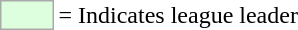<table>
<tr>
<td style="background:#DDFFDD; border:1px solid #aaa; width:2em;"></td>
<td>= Indicates league leader</td>
</tr>
</table>
